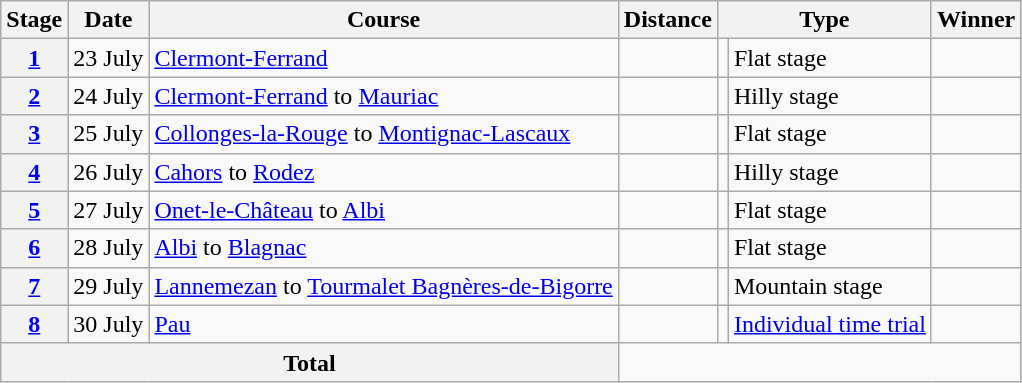<table class="wikitable sortable">
<tr>
<th scope="col">Stage</th>
<th scope="col">Date</th>
<th scope="col">Course</th>
<th scope="col">Distance</th>
<th colspan="2" scope="col">Type</th>
<th scope="col">Winner</th>
</tr>
<tr>
<th><a href='#'>1</a></th>
<td>23 July</td>
<td><a href='#'>Clermont-Ferrand</a></td>
<td></td>
<td></td>
<td>Flat stage</td>
<td></td>
</tr>
<tr>
<th><a href='#'>2</a></th>
<td>24 July</td>
<td><a href='#'>Clermont-Ferrand</a> to <a href='#'>Mauriac</a></td>
<td></td>
<td></td>
<td>Hilly stage</td>
<td></td>
</tr>
<tr>
<th><a href='#'>3</a></th>
<td>25 July</td>
<td><a href='#'>Collonges-la-Rouge</a> to <a href='#'>Montignac-Lascaux</a></td>
<td></td>
<td></td>
<td>Flat stage</td>
<td></td>
</tr>
<tr>
<th><a href='#'>4</a></th>
<td>26 July</td>
<td><a href='#'>Cahors</a> to <a href='#'>Rodez</a></td>
<td></td>
<td></td>
<td>Hilly stage</td>
<td></td>
</tr>
<tr>
<th><a href='#'>5</a></th>
<td>27 July</td>
<td><a href='#'>Onet-le-Château</a> to <a href='#'>Albi</a></td>
<td></td>
<td></td>
<td>Flat stage</td>
<td></td>
</tr>
<tr>
<th><a href='#'>6</a></th>
<td>28 July</td>
<td><a href='#'>Albi</a> to <a href='#'>Blagnac</a></td>
<td></td>
<td></td>
<td>Flat stage</td>
<td></td>
</tr>
<tr>
<th><a href='#'>7</a></th>
<td>29 July</td>
<td><a href='#'>Lannemezan</a> to <a href='#'>Tourmalet Bagnères-de-Bigorre</a></td>
<td></td>
<td></td>
<td>Mountain stage</td>
<td></td>
</tr>
<tr>
<th><a href='#'>8</a></th>
<td>30 July</td>
<td><a href='#'>Pau</a></td>
<td></td>
<td></td>
<td><a href='#'>Individual time trial</a></td>
<td></td>
</tr>
<tr>
<th colspan="3">Total</th>
<td colspan="4"></td>
</tr>
</table>
